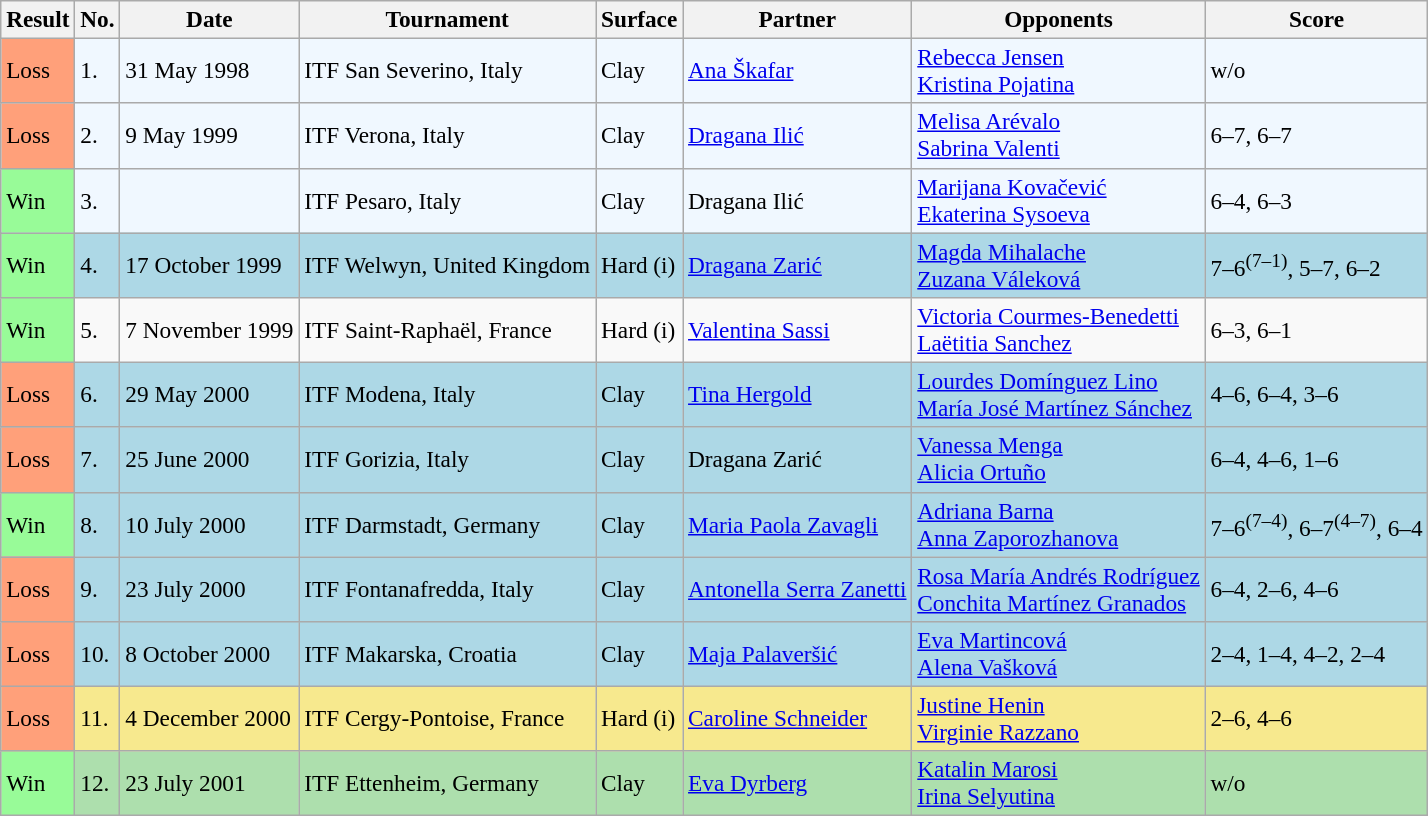<table class="sortable wikitable" style="font-size:97%;">
<tr>
<th>Result</th>
<th>No.</th>
<th>Date</th>
<th>Tournament</th>
<th>Surface</th>
<th>Partner</th>
<th>Opponents</th>
<th>Score</th>
</tr>
<tr style="background:#f0f8ff;">
<td style="background:#ffa07a;">Loss</td>
<td>1.</td>
<td>31 May 1998</td>
<td>ITF San Severino, Italy</td>
<td>Clay</td>
<td> <a href='#'>Ana Škafar</a></td>
<td> <a href='#'>Rebecca Jensen</a> <br>  <a href='#'>Kristina Pojatina</a></td>
<td>w/o</td>
</tr>
<tr style="background:#f0f8ff;">
<td style="background:#ffa07a;">Loss</td>
<td>2.</td>
<td>9 May 1999</td>
<td>ITF Verona, Italy</td>
<td>Clay</td>
<td> <a href='#'>Dragana Ilić</a></td>
<td> <a href='#'>Melisa Arévalo</a> <br>  <a href='#'>Sabrina Valenti</a></td>
<td>6–7, 6–7</td>
</tr>
<tr style="background:#f0f8ff;">
<td style="background:#98fb98;">Win</td>
<td>3.</td>
<td></td>
<td>ITF Pesaro, Italy</td>
<td>Clay</td>
<td> Dragana Ilić</td>
<td> <a href='#'>Marijana Kovačević</a> <br>  <a href='#'>Ekaterina Sysoeva</a></td>
<td>6–4, 6–3</td>
</tr>
<tr style="background:lightblue;">
<td style="background:#98fb98;">Win</td>
<td>4.</td>
<td>17 October 1999</td>
<td>ITF Welwyn, United Kingdom</td>
<td>Hard (i)</td>
<td> <a href='#'>Dragana Zarić</a></td>
<td> <a href='#'>Magda Mihalache</a> <br>  <a href='#'>Zuzana Váleková</a></td>
<td>7–6<sup>(7–1)</sup>, 5–7, 6–2</td>
</tr>
<tr>
<td style="background:#98fb98;">Win</td>
<td>5.</td>
<td>7 November 1999</td>
<td>ITF Saint-Raphaël, France</td>
<td>Hard (i)</td>
<td> <a href='#'>Valentina Sassi</a></td>
<td> <a href='#'>Victoria Courmes-Benedetti</a> <br>  <a href='#'>Laëtitia Sanchez</a></td>
<td>6–3, 6–1</td>
</tr>
<tr style="background:lightblue;">
<td style="background:#ffa07a;">Loss</td>
<td>6.</td>
<td>29 May 2000</td>
<td>ITF Modena, Italy</td>
<td>Clay</td>
<td> <a href='#'>Tina Hergold</a></td>
<td> <a href='#'>Lourdes Domínguez Lino</a> <br>  <a href='#'>María José Martínez Sánchez</a></td>
<td>4–6, 6–4, 3–6</td>
</tr>
<tr style="background:lightblue;">
<td style="background:#ffa07a;">Loss</td>
<td>7.</td>
<td>25 June 2000</td>
<td>ITF Gorizia, Italy</td>
<td>Clay</td>
<td> Dragana Zarić</td>
<td> <a href='#'>Vanessa Menga</a> <br>  <a href='#'>Alicia Ortuño</a></td>
<td>6–4, 4–6, 1–6</td>
</tr>
<tr style="background:lightblue;">
<td style="background:#98fb98;">Win</td>
<td>8.</td>
<td>10 July 2000</td>
<td>ITF Darmstadt, Germany</td>
<td>Clay</td>
<td> <a href='#'>Maria Paola Zavagli</a></td>
<td> <a href='#'>Adriana Barna</a> <br>  <a href='#'>Anna Zaporozhanova</a></td>
<td>7–6<sup>(7–4)</sup>, 6–7<sup>(4–7)</sup>, 6–4</td>
</tr>
<tr style="background:lightblue;">
<td style="background:#ffa07a;">Loss</td>
<td>9.</td>
<td>23 July 2000</td>
<td>ITF Fontanafredda, Italy</td>
<td>Clay</td>
<td> <a href='#'>Antonella Serra Zanetti</a></td>
<td> <a href='#'>Rosa María Andrés Rodríguez</a> <br>  <a href='#'>Conchita Martínez Granados</a></td>
<td>6–4, 2–6, 4–6</td>
</tr>
<tr style="background:lightblue;">
<td style="background:#ffa07a;">Loss</td>
<td>10.</td>
<td>8 October 2000</td>
<td>ITF Makarska, Croatia</td>
<td>Clay</td>
<td> <a href='#'>Maja Palaveršić</a></td>
<td> <a href='#'>Eva Martincová</a> <br>  <a href='#'>Alena Vašková</a></td>
<td>2–4, 1–4, 4–2, 2–4</td>
</tr>
<tr style="background:#f7e98e;">
<td style="background:#ffa07a;">Loss</td>
<td>11.</td>
<td>4 December 2000</td>
<td>ITF Cergy-Pontoise, France</td>
<td>Hard (i)</td>
<td> <a href='#'>Caroline Schneider</a></td>
<td> <a href='#'>Justine Henin</a> <br>  <a href='#'>Virginie Razzano</a></td>
<td>2–6, 4–6</td>
</tr>
<tr style="background:#addfad;">
<td style="background:#98fb98;">Win</td>
<td>12.</td>
<td>23 July 2001</td>
<td>ITF Ettenheim, Germany</td>
<td>Clay</td>
<td> <a href='#'>Eva Dyrberg</a></td>
<td> <a href='#'>Katalin Marosi</a> <br>  <a href='#'>Irina Selyutina</a></td>
<td>w/o</td>
</tr>
</table>
